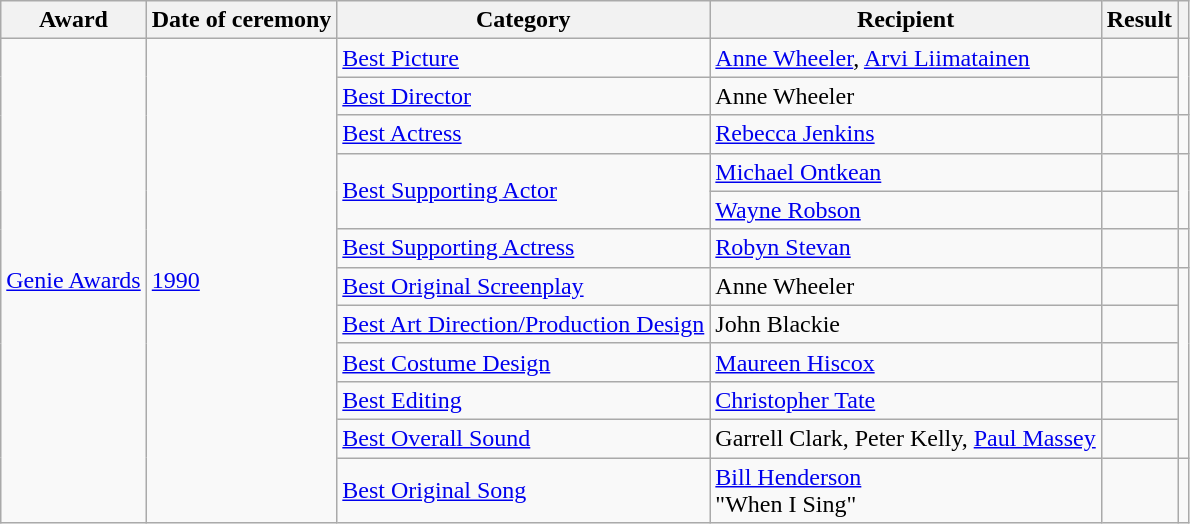<table class="wikitable sortable plainrowheaders">
<tr>
<th scope="col">Award</th>
<th scope="col">Date of ceremony</th>
<th scope="col">Category</th>
<th scope="col">Recipient</th>
<th scope="col">Result</th>
<th scope="col" class="unsortable"></th>
</tr>
<tr>
<td rowspan=12><a href='#'>Genie Awards</a></td>
<td rowspan=12><a href='#'>1990</a></td>
<td><a href='#'>Best Picture</a></td>
<td><a href='#'>Anne Wheeler</a>, <a href='#'>Arvi Liimatainen</a></td>
<td></td>
<td rowspan=2></td>
</tr>
<tr>
<td><a href='#'>Best Director</a></td>
<td>Anne Wheeler</td>
<td></td>
</tr>
<tr>
<td><a href='#'>Best Actress</a></td>
<td><a href='#'>Rebecca Jenkins</a></td>
<td></td>
<td></td>
</tr>
<tr>
<td rowspan=2><a href='#'>Best Supporting Actor</a></td>
<td><a href='#'>Michael Ontkean</a></td>
<td></td>
<td rowspan=2></td>
</tr>
<tr>
<td><a href='#'>Wayne Robson</a></td>
<td></td>
</tr>
<tr>
<td><a href='#'>Best Supporting Actress</a></td>
<td><a href='#'>Robyn Stevan</a></td>
<td></td>
<td></td>
</tr>
<tr>
<td><a href='#'>Best Original Screenplay</a></td>
<td>Anne Wheeler</td>
<td></td>
<td rowspan=5></td>
</tr>
<tr>
<td><a href='#'>Best Art Direction/Production Design</a></td>
<td>John Blackie</td>
<td></td>
</tr>
<tr>
<td><a href='#'>Best Costume Design</a></td>
<td><a href='#'>Maureen Hiscox</a></td>
<td></td>
</tr>
<tr>
<td><a href='#'>Best Editing</a></td>
<td><a href='#'>Christopher Tate</a></td>
<td></td>
</tr>
<tr>
<td><a href='#'>Best Overall Sound</a></td>
<td>Garrell Clark, Peter Kelly, <a href='#'>Paul Massey</a></td>
<td></td>
</tr>
<tr>
<td><a href='#'>Best Original Song</a></td>
<td><a href='#'>Bill Henderson</a><br>"When I Sing"</td>
<td></td>
<td></td>
</tr>
</table>
